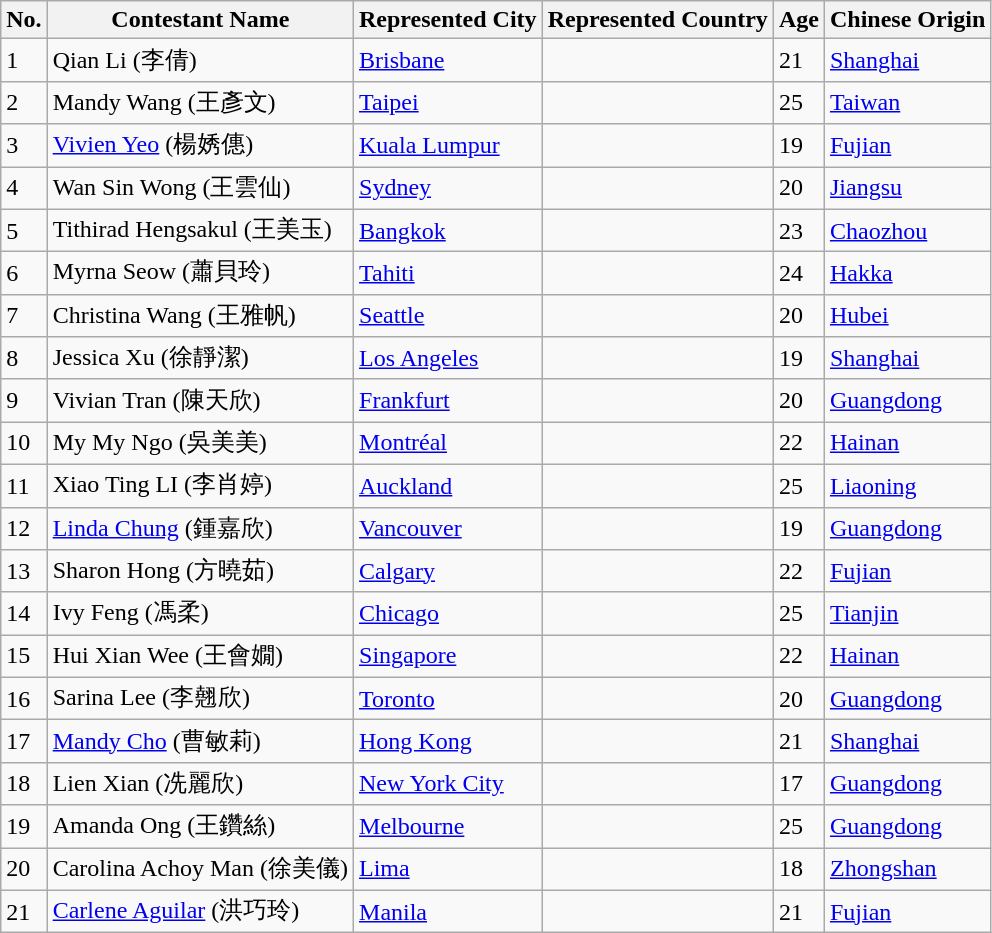<table class="sortable wikitable">
<tr>
<th>No.</th>
<th>Contestant Name</th>
<th>Represented City</th>
<th>Represented Country</th>
<th>Age</th>
<th>Chinese Origin</th>
</tr>
<tr>
<td>1</td>
<td>Qian Li (李倩)</td>
<td><a href='#'>Brisbane</a></td>
<td></td>
<td>21</td>
<td><a href='#'>Shanghai</a></td>
</tr>
<tr>
<td>2</td>
<td>Mandy Wang (王彥文)</td>
<td><a href='#'>Taipei</a></td>
<td></td>
<td>25</td>
<td><a href='#'>Taiwan</a></td>
</tr>
<tr>
<td>3</td>
<td><a href='#'>Vivien Yeo</a> (楊㛢僡)</td>
<td><a href='#'>Kuala Lumpur</a></td>
<td></td>
<td>19</td>
<td><a href='#'>Fujian</a></td>
</tr>
<tr>
<td>4</td>
<td>Wan Sin Wong (王雲仙)</td>
<td><a href='#'>Sydney</a></td>
<td></td>
<td>20</td>
<td><a href='#'>Jiangsu</a></td>
</tr>
<tr>
<td>5</td>
<td>Tithirad Hengsakul (王美玉)</td>
<td><a href='#'>Bangkok</a></td>
<td></td>
<td>23</td>
<td><a href='#'>Chaozhou</a></td>
</tr>
<tr>
<td>6</td>
<td>Myrna Seow (蕭貝玲)</td>
<td><a href='#'>Tahiti</a></td>
<td></td>
<td>24</td>
<td><a href='#'>Hakka</a></td>
</tr>
<tr>
<td>7</td>
<td>Christina Wang (王雅帆)</td>
<td><a href='#'>Seattle</a></td>
<td></td>
<td>20</td>
<td><a href='#'>Hubei</a></td>
</tr>
<tr>
<td>8</td>
<td>Jessica Xu (徐靜潔)</td>
<td><a href='#'>Los Angeles</a></td>
<td></td>
<td>19</td>
<td><a href='#'>Shanghai</a></td>
</tr>
<tr>
<td>9</td>
<td>Vivian Tran (陳天欣)</td>
<td><a href='#'>Frankfurt</a></td>
<td></td>
<td>20</td>
<td><a href='#'>Guangdong</a></td>
</tr>
<tr>
<td>10</td>
<td>My My Ngo (吳美美)</td>
<td><a href='#'>Montréal</a></td>
<td></td>
<td>22</td>
<td><a href='#'>Hainan</a></td>
</tr>
<tr>
<td>11</td>
<td>Xiao Ting LI (李肖婷)</td>
<td><a href='#'>Auckland</a></td>
<td></td>
<td>25</td>
<td><a href='#'>Liaoning</a></td>
</tr>
<tr>
<td>12</td>
<td><a href='#'>Linda Chung</a> (鍾嘉欣)</td>
<td><a href='#'>Vancouver</a></td>
<td></td>
<td>19</td>
<td><a href='#'>Guangdong</a></td>
</tr>
<tr>
<td>13</td>
<td>Sharon Hong (方曉茹)</td>
<td><a href='#'>Calgary</a></td>
<td></td>
<td>22</td>
<td><a href='#'>Fujian</a></td>
</tr>
<tr>
<td>14</td>
<td>Ivy Feng (馮柔)</td>
<td><a href='#'>Chicago</a></td>
<td></td>
<td>25</td>
<td><a href='#'>Tianjin</a></td>
</tr>
<tr>
<td>15</td>
<td>Hui Xian Wee (王會嫺)</td>
<td><a href='#'>Singapore</a></td>
<td></td>
<td>22</td>
<td><a href='#'>Hainan</a></td>
</tr>
<tr>
<td>16</td>
<td>Sarina Lee (李翹欣)</td>
<td><a href='#'>Toronto</a></td>
<td></td>
<td>20</td>
<td><a href='#'>Guangdong</a></td>
</tr>
<tr>
<td>17</td>
<td><a href='#'>Mandy Cho</a> (曹敏莉)</td>
<td><a href='#'>Hong Kong</a></td>
<td></td>
<td>21</td>
<td><a href='#'>Shanghai</a></td>
</tr>
<tr>
<td>18</td>
<td>Lien Xian (冼麗欣)</td>
<td><a href='#'>New York City</a></td>
<td></td>
<td>17</td>
<td><a href='#'>Guangdong</a></td>
</tr>
<tr>
<td>19</td>
<td>Amanda Ong (王鑽絲)</td>
<td><a href='#'>Melbourne</a></td>
<td></td>
<td>25</td>
<td><a href='#'>Guangdong</a></td>
</tr>
<tr>
<td>20</td>
<td>Carolina Achoy Man (徐美儀)</td>
<td><a href='#'>Lima</a></td>
<td></td>
<td>18</td>
<td><a href='#'>Zhongshan</a></td>
</tr>
<tr>
<td>21</td>
<td><a href='#'>Carlene Aguilar</a> (洪巧玲)</td>
<td><a href='#'>Manila</a></td>
<td></td>
<td>21</td>
<td><a href='#'>Fujian</a></td>
</tr>
</table>
